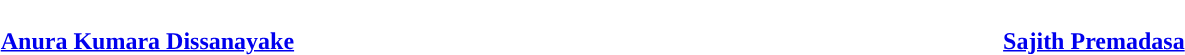<table style="width:100%; text-align:center">
<tr style="color:white">
<td style="background:"><strong>6,135</strong></td>
<td style="background:"><strong>8,517</strong></td>
</tr>
<tr>
<td style="color:"><strong><a href='#'>Anura Kumara Dissanayake</a></strong></td>
<td style="color:"><strong><a href='#'>Sajith Premadasa</a></strong></td>
</tr>
</table>
